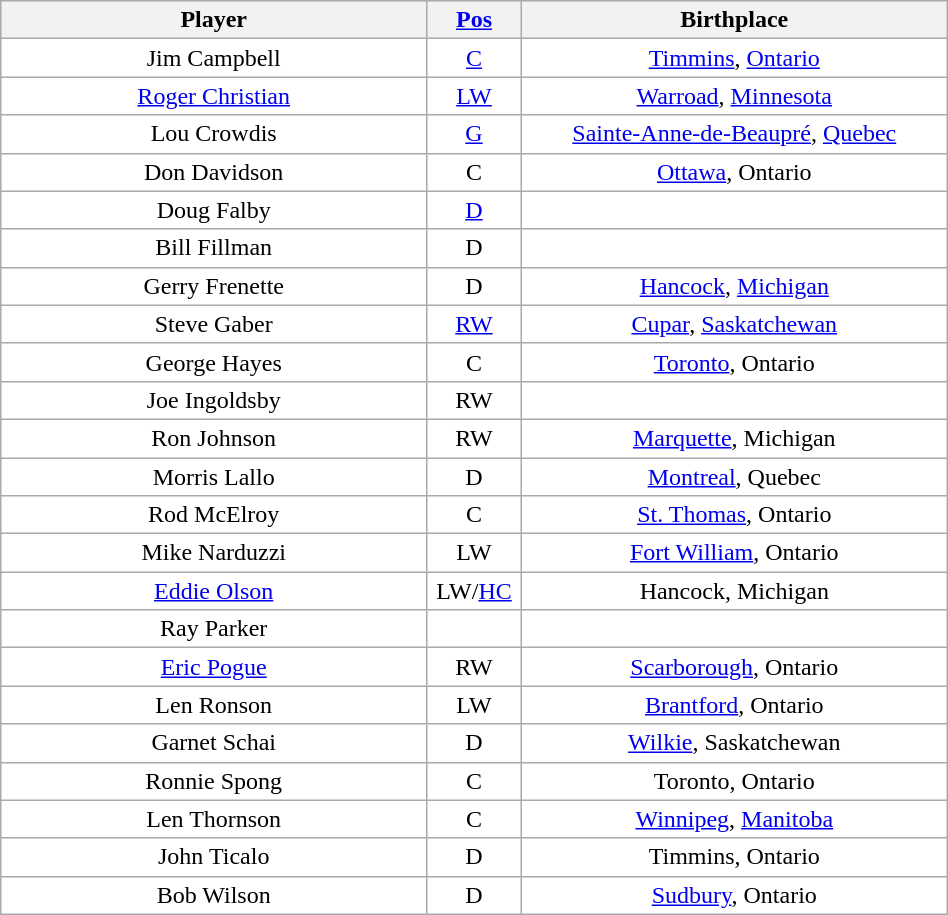<table class="wikitable" style="background:transparent; margin:0px; width:50%; text-align:center;" align="center">
<tr bgcolor="#dddddd">
<th width=45%>Player</th>
<th width=10%><a href='#'>Pos</a></th>
<th width=45% class="unsortable">Birthplace</th>
</tr>
<tr>
<td>Jim Campbell</td>
<td><a href='#'>C</a></td>
<td><a href='#'>Timmins</a>, <a href='#'>Ontario</a></td>
</tr>
<tr>
<td><a href='#'>Roger Christian</a></td>
<td><a href='#'>LW</a></td>
<td><a href='#'>Warroad</a>, <a href='#'>Minnesota</a></td>
</tr>
<tr>
<td>Lou Crowdis</td>
<td><a href='#'>G</a></td>
<td><a href='#'>Sainte-Anne-de-Beaupré</a>, <a href='#'>Quebec</a></td>
</tr>
<tr>
<td>Don Davidson</td>
<td>C</td>
<td><a href='#'>Ottawa</a>, Ontario</td>
</tr>
<tr>
<td>Doug Falby</td>
<td><a href='#'>D</a></td>
<td> </td>
</tr>
<tr>
<td>Bill Fillman</td>
<td>D</td>
<td> </td>
</tr>
<tr>
<td>Gerry Frenette</td>
<td>D</td>
<td><a href='#'>Hancock</a>, <a href='#'>Michigan</a></td>
</tr>
<tr>
<td>Steve Gaber</td>
<td><a href='#'>RW</a></td>
<td><a href='#'>Cupar</a>, <a href='#'>Saskatchewan</a></td>
</tr>
<tr>
<td>George Hayes</td>
<td>C</td>
<td><a href='#'>Toronto</a>, Ontario</td>
</tr>
<tr>
<td>Joe Ingoldsby</td>
<td>RW</td>
<td> </td>
</tr>
<tr>
<td>Ron Johnson</td>
<td>RW</td>
<td><a href='#'>Marquette</a>, Michigan</td>
</tr>
<tr>
<td>Morris Lallo</td>
<td>D</td>
<td><a href='#'>Montreal</a>, Quebec</td>
</tr>
<tr>
<td>Rod McElroy</td>
<td>C</td>
<td><a href='#'>St. Thomas</a>, Ontario</td>
</tr>
<tr>
<td>Mike Narduzzi</td>
<td>LW</td>
<td><a href='#'>Fort William</a>, Ontario</td>
</tr>
<tr>
<td><a href='#'>Eddie Olson</a></td>
<td>LW/<a href='#'>HC</a></td>
<td>Hancock, Michigan</td>
</tr>
<tr>
<td>Ray Parker</td>
<td> </td>
<td> </td>
</tr>
<tr>
<td><a href='#'>Eric Pogue</a></td>
<td>RW</td>
<td><a href='#'>Scarborough</a>, Ontario</td>
</tr>
<tr>
<td>Len Ronson</td>
<td>LW</td>
<td><a href='#'>Brantford</a>, Ontario</td>
</tr>
<tr>
<td>Garnet Schai</td>
<td>D</td>
<td><a href='#'>Wilkie</a>, Saskatchewan</td>
</tr>
<tr>
<td>Ronnie Spong</td>
<td>C</td>
<td>Toronto, Ontario</td>
</tr>
<tr>
<td>Len Thornson</td>
<td>C</td>
<td><a href='#'>Winnipeg</a>, <a href='#'>Manitoba</a></td>
</tr>
<tr>
<td>John Ticalo</td>
<td>D</td>
<td>Timmins, Ontario</td>
</tr>
<tr>
<td>Bob Wilson</td>
<td>D</td>
<td><a href='#'>Sudbury</a>, Ontario</td>
</tr>
</table>
